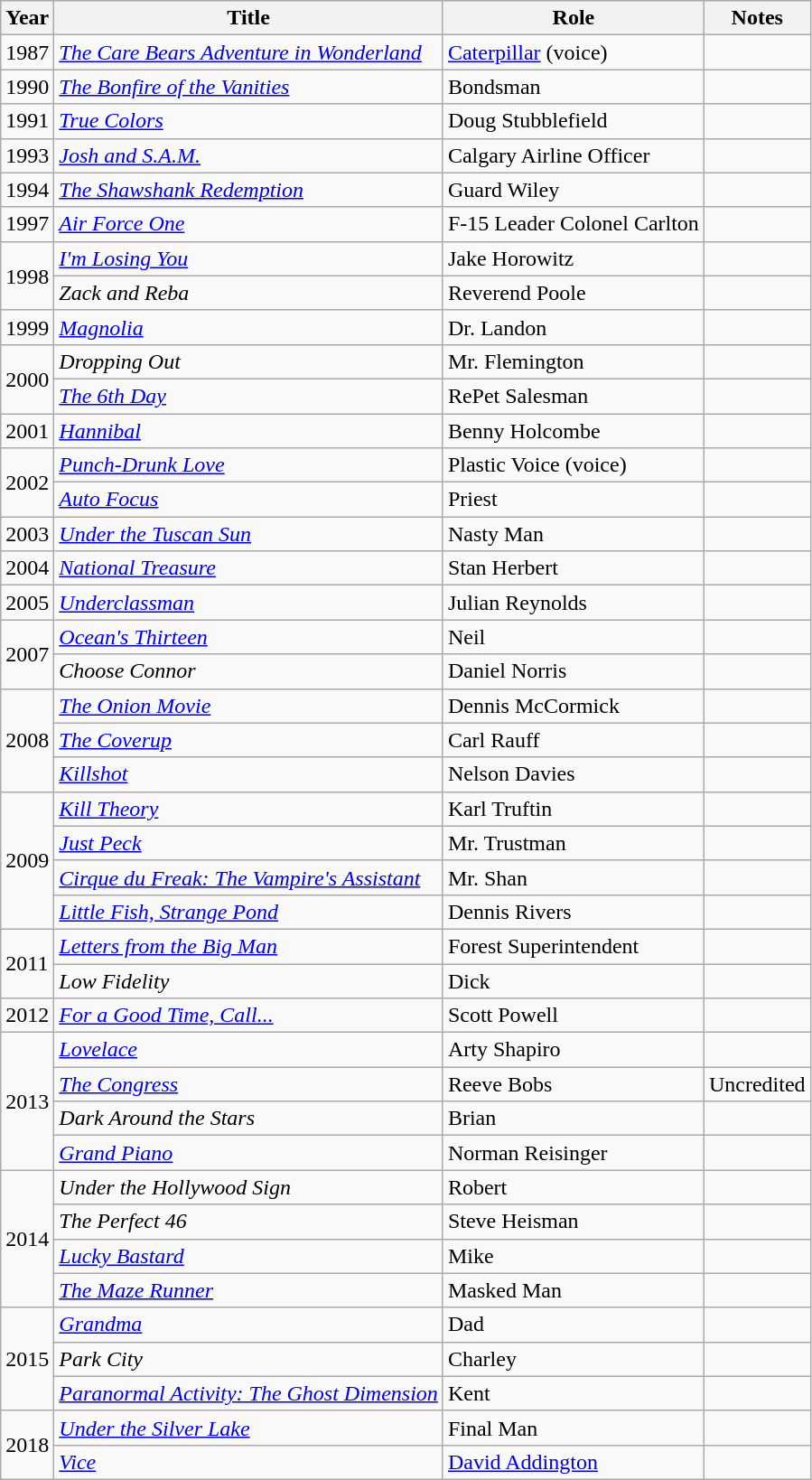<table class="wikitable sortable">
<tr>
<th>Year</th>
<th>Title</th>
<th>Role</th>
<th>Notes</th>
</tr>
<tr>
<td>1987</td>
<td><em><a href='#'>The Care Bears Adventure in Wonderland</a></em></td>
<td><a href='#'>Caterpillar</a> (voice)</td>
<td></td>
</tr>
<tr>
<td>1990</td>
<td><em><a href='#'>The Bonfire of the Vanities</a></em></td>
<td>Bondsman</td>
<td></td>
</tr>
<tr>
<td>1991</td>
<td><em><a href='#'>True Colors</a></em></td>
<td>Doug Stubblefield</td>
<td></td>
</tr>
<tr>
<td>1993</td>
<td><em><a href='#'>Josh and S.A.M.</a></em></td>
<td>Calgary Airline Officer</td>
<td></td>
</tr>
<tr>
<td>1994</td>
<td><em><a href='#'>The Shawshank Redemption</a></em></td>
<td>Guard Wiley</td>
<td></td>
</tr>
<tr>
<td>1997</td>
<td><em><a href='#'>Air Force One</a></em></td>
<td>F-15 Leader Colonel Carlton</td>
<td></td>
</tr>
<tr>
<td rowspan=2>1998</td>
<td><em><a href='#'>I'm Losing You</a></em></td>
<td>Jake Horowitz</td>
<td></td>
</tr>
<tr>
<td><em>Zack and Reba</em></td>
<td>Reverend Poole</td>
<td></td>
</tr>
<tr>
<td>1999</td>
<td><em><a href='#'>Magnolia</a></em></td>
<td>Dr. Landon</td>
<td></td>
</tr>
<tr>
<td rowspan=2>2000</td>
<td><em>Dropping Out</em></td>
<td>Mr. Flemington</td>
<td></td>
</tr>
<tr>
<td><em><a href='#'>The 6th Day</a></em></td>
<td>RePet Salesman</td>
<td></td>
</tr>
<tr>
<td>2001</td>
<td><em><a href='#'>Hannibal</a></em></td>
<td>Benny Holcombe</td>
<td></td>
</tr>
<tr>
<td rowspan=2>2002</td>
<td><em><a href='#'>Punch-Drunk Love</a></em></td>
<td>Plastic Voice (voice)</td>
<td></td>
</tr>
<tr>
<td><em><a href='#'>Auto Focus</a></em></td>
<td>Priest</td>
<td></td>
</tr>
<tr>
<td>2003</td>
<td><em><a href='#'>Under the Tuscan Sun</a></em></td>
<td>Nasty Man</td>
<td></td>
</tr>
<tr>
<td>2004</td>
<td><em><a href='#'>National Treasure</a></em></td>
<td>Stan Herbert</td>
<td></td>
</tr>
<tr>
<td>2005</td>
<td><em><a href='#'>Underclassman</a></em></td>
<td>Julian Reynolds</td>
<td></td>
</tr>
<tr>
<td rowspan=2>2007</td>
<td><em><a href='#'>Ocean's Thirteen</a></em></td>
<td>Neil</td>
<td></td>
</tr>
<tr>
<td><em>Choose Connor</em></td>
<td>Daniel Norris</td>
<td></td>
</tr>
<tr>
<td rowspan=3>2008</td>
<td><em><a href='#'>The Onion Movie</a></em></td>
<td>Dennis McCormick</td>
<td></td>
</tr>
<tr>
<td><em><a href='#'>The Coverup</a></em></td>
<td>Carl Rauff</td>
<td></td>
</tr>
<tr>
<td><em><a href='#'>Killshot</a></em></td>
<td>Nelson Davies</td>
<td></td>
</tr>
<tr>
<td rowspan=4>2009</td>
<td><em><a href='#'>Kill Theory</a></em></td>
<td>Karl Truftin</td>
<td></td>
</tr>
<tr>
<td><em><a href='#'>Just Peck</a></em></td>
<td>Mr. Trustman</td>
<td></td>
</tr>
<tr>
<td><em><a href='#'>Cirque du Freak: The Vampire's Assistant</a></em></td>
<td>Mr. Shan</td>
<td></td>
</tr>
<tr>
<td><em><a href='#'>Little Fish, Strange Pond</a></em></td>
<td>Dennis Rivers</td>
<td></td>
</tr>
<tr>
<td rowspan=2>2011</td>
<td><em><a href='#'>Letters from the Big Man</a></em></td>
<td>Forest Superintendent</td>
<td></td>
</tr>
<tr>
<td><em>Low Fidelity</em></td>
<td>Dick</td>
<td></td>
</tr>
<tr>
<td>2012</td>
<td><em><a href='#'>For a Good Time, Call...</a></em></td>
<td>Scott Powell</td>
<td></td>
</tr>
<tr>
<td rowspan=4>2013</td>
<td><em><a href='#'>Lovelace</a></em></td>
<td>Arty Shapiro</td>
<td></td>
</tr>
<tr>
<td><em><a href='#'>The Congress</a></em></td>
<td>Reeve Bobs</td>
<td>Uncredited</td>
</tr>
<tr>
<td><em>Dark Around the Stars</em></td>
<td>Brian</td>
<td></td>
</tr>
<tr>
<td><em><a href='#'>Grand Piano</a></em></td>
<td>Norman Reisinger</td>
<td></td>
</tr>
<tr>
<td rowspan=4>2014</td>
<td><em>Under the Hollywood Sign</em></td>
<td>Robert</td>
<td></td>
</tr>
<tr>
<td><em>The Perfect 46</em></td>
<td>Steve Heisman</td>
<td></td>
</tr>
<tr>
<td><em><a href='#'>Lucky Bastard</a></em></td>
<td>Mike</td>
<td></td>
</tr>
<tr>
<td><em><a href='#'>The Maze Runner</a></em></td>
<td>Masked Man</td>
<td></td>
</tr>
<tr>
<td rowspan=3>2015</td>
<td><em><a href='#'>Grandma</a></em></td>
<td>Dad</td>
<td></td>
</tr>
<tr>
<td><em>Park City</em></td>
<td>Charley</td>
<td></td>
</tr>
<tr>
<td><em><a href='#'>Paranormal Activity: The Ghost Dimension</a></em></td>
<td>Kent</td>
<td></td>
</tr>
<tr>
<td rowspan=2>2018</td>
<td><em><a href='#'>Under the Silver Lake</a></em></td>
<td>Final Man</td>
<td></td>
</tr>
<tr>
<td><em><a href='#'>Vice</a></em></td>
<td><a href='#'>David Addington</a></td>
<td></td>
</tr>
</table>
